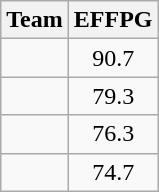<table class=wikitable>
<tr>
<th>Team</th>
<th>EFFPG</th>
</tr>
<tr>
<td></td>
<td align=center>90.7</td>
</tr>
<tr>
<td></td>
<td align=center>79.3</td>
</tr>
<tr>
<td></td>
<td align=center>76.3</td>
</tr>
<tr>
<td></td>
<td align=center>74.7</td>
</tr>
</table>
